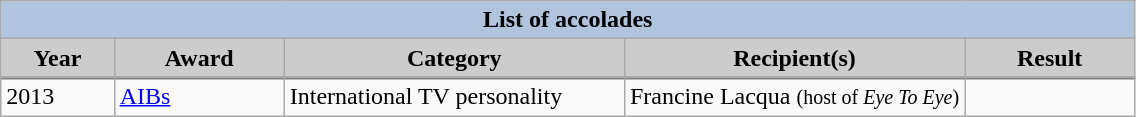<table class="wikitable collapsible">
<tr style="text-align:center;">
<th colspan=5 style="background:#B0C4DE;">List of accolades</th>
</tr>
<tr style="text-align:center;">
<th style="background:#ccc;" width="10%">Year</th>
<th style="background:#ccc;" width="15%">Award</th>
<th style="background:#ccc;" width="30%">Category</th>
<th style="background:#ccc;" width="30%">Recipient(s)</th>
<th style="background:#ccc;" width="15%">Result</th>
</tr>
<tr style="border-top:2px solid gray;">
</tr>
<tr>
<td rowspan="1">2013</td>
<td rowspan="1"><a href='#'>AIBs</a></td>
<td>International TV personality</td>
<td>Francine Lacqua <small>(host of <em>Eye To Eye</em>)</small></td>
<td></td>
</tr>
</table>
